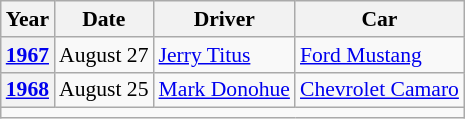<table class=wikitable style="font-size: 90%;">
<tr>
<th>Year</th>
<th>Date</th>
<th>Driver</th>
<th>Car</th>
</tr>
<tr>
<th><a href='#'>1967</a></th>
<td>August 27</td>
<td> <a href='#'>Jerry Titus</a></td>
<td><a href='#'>Ford Mustang</a></td>
</tr>
<tr>
<th><a href='#'>1968</a></th>
<td>August 25</td>
<td> <a href='#'>Mark Donohue</a></td>
<td><a href='#'>Chevrolet Camaro</a></td>
</tr>
<tr>
<td colspan=5 align=center></td>
</tr>
</table>
